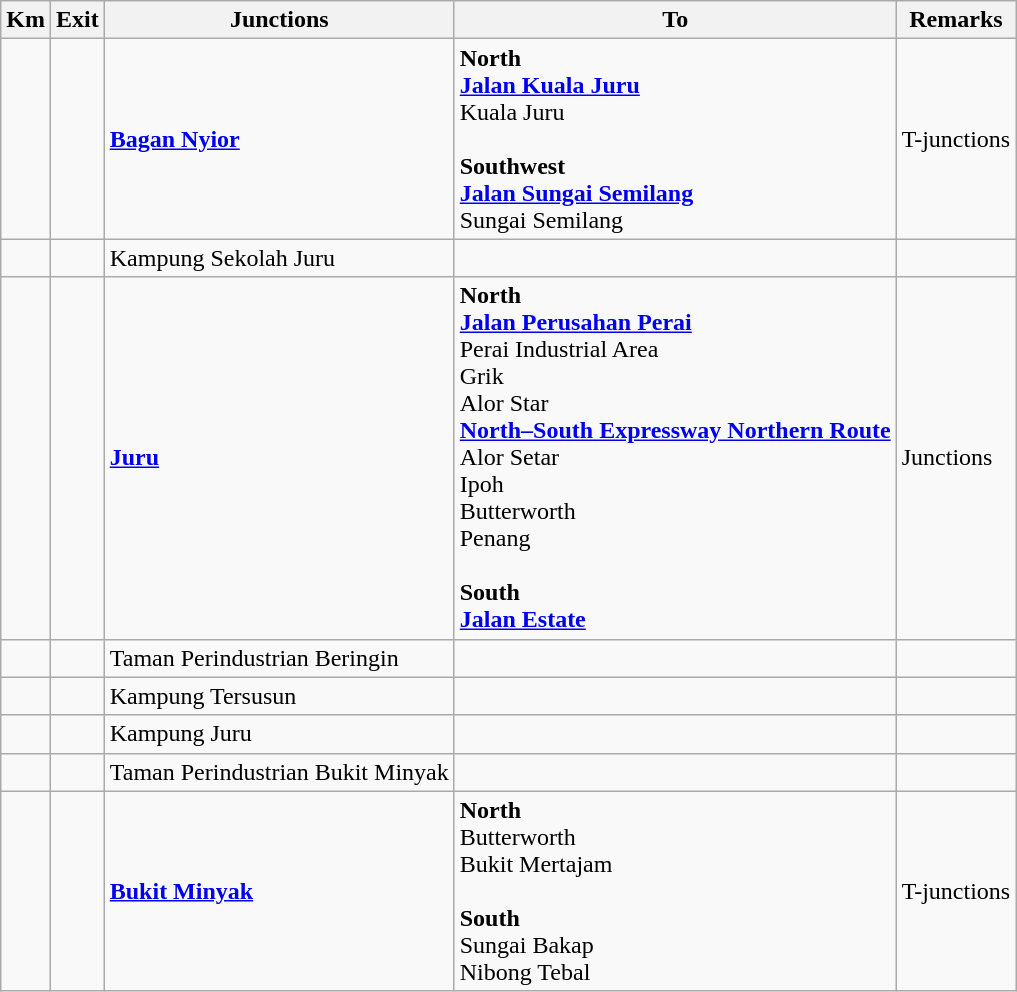<table class="wikitable">
<tr>
<th>Km</th>
<th>Exit</th>
<th>Junctions</th>
<th>To</th>
<th>Remarks</th>
</tr>
<tr>
<td></td>
<td></td>
<td><strong><a href='#'>Bagan Nyior</a></strong></td>
<td><strong>North</strong><br> <strong><a href='#'>Jalan Kuala Juru</a></strong><br>Kuala Juru<br><br><strong>Southwest</strong><br> <strong><a href='#'>Jalan Sungai Semilang</a></strong><br>Sungai Semilang</td>
<td>T-junctions</td>
</tr>
<tr>
<td></td>
<td></td>
<td>Kampung Sekolah Juru</td>
<td></td>
<td></td>
</tr>
<tr>
<td></td>
<td></td>
<td><strong><a href='#'>Juru</a></strong></td>
<td><strong>North</strong><br> <strong><a href='#'>Jalan Perusahan Perai</a></strong><br>Perai Industrial Area<br>Grik<br>Alor Star<br>  <strong><a href='#'>North–South Expressway Northern Route</a></strong><br>Alor Setar<br>Ipoh<br>Butterworth<br>Penang<br><br><strong>South</strong><br> <strong><a href='#'>Jalan Estate</a></strong><br></td>
<td>Junctions</td>
</tr>
<tr>
<td></td>
<td></td>
<td>Taman Perindustrian Beringin</td>
<td></td>
<td></td>
</tr>
<tr>
<td></td>
<td></td>
<td>Kampung Tersusun</td>
<td></td>
<td></td>
</tr>
<tr>
<td></td>
<td></td>
<td>Kampung Juru</td>
<td></td>
<td></td>
</tr>
<tr>
<td></td>
<td></td>
<td>Taman Perindustrian Bukit Minyak</td>
<td></td>
<td></td>
</tr>
<tr>
<td></td>
<td></td>
<td><strong><a href='#'>Bukit Minyak</a></strong></td>
<td><strong>North</strong><br> Butterworth<br> Bukit Mertajam<br><br><strong>South</strong><br> Sungai Bakap<br> Nibong Tebal</td>
<td>T-junctions</td>
</tr>
</table>
